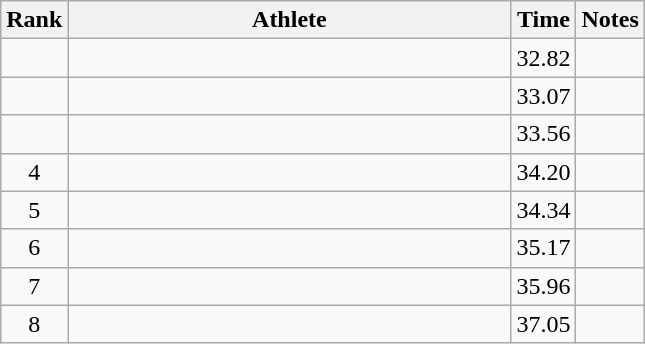<table class="wikitable" style="text-align:center">
<tr>
<th>Rank</th>
<th Style="width:18em">Athlete</th>
<th>Time</th>
<th>Notes</th>
</tr>
<tr>
<td></td>
<td style="text-align:left"></td>
<td>32.82</td>
<td></td>
</tr>
<tr>
<td></td>
<td style="text-align:left"></td>
<td>33.07</td>
<td></td>
</tr>
<tr>
<td></td>
<td style="text-align:left"></td>
<td>33.56</td>
<td></td>
</tr>
<tr>
<td>4</td>
<td style="text-align:left"></td>
<td>34.20</td>
<td></td>
</tr>
<tr>
<td>5</td>
<td style="text-align:left"></td>
<td>34.34</td>
<td></td>
</tr>
<tr>
<td>6</td>
<td style="text-align:left"></td>
<td>35.17</td>
<td></td>
</tr>
<tr>
<td>7</td>
<td style="text-align:left"></td>
<td>35.96</td>
<td></td>
</tr>
<tr>
<td>8</td>
<td style="text-align:left"></td>
<td>37.05</td>
<td></td>
</tr>
</table>
